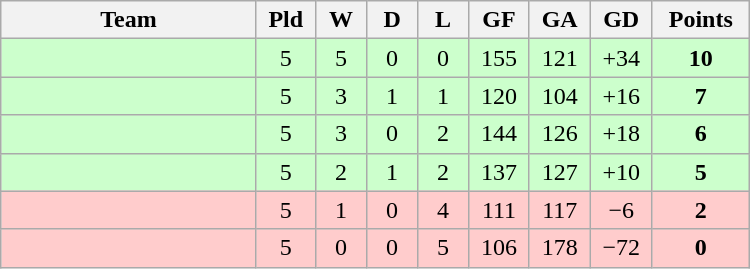<table class=wikitable style="text-align:center" width=500>
<tr>
<th width=25%>Team</th>
<th width=5%>Pld</th>
<th width=5%>W</th>
<th width=5%>D</th>
<th width=5%>L</th>
<th width=5%>GF</th>
<th width=5%>GA</th>
<th width=5%>GD</th>
<th width=8%>Points</th>
</tr>
<tr bgcolor="#ccffcc">
<td align="left"></td>
<td>5</td>
<td>5</td>
<td>0</td>
<td>0</td>
<td>155</td>
<td>121</td>
<td>+34</td>
<td><strong>10</strong></td>
</tr>
<tr bgcolor="#ccffcc">
<td align="left"></td>
<td>5</td>
<td>3</td>
<td>1</td>
<td>1</td>
<td>120</td>
<td>104</td>
<td>+16</td>
<td><strong>7</strong></td>
</tr>
<tr bgcolor="#ccffcc">
<td align="left"></td>
<td>5</td>
<td>3</td>
<td>0</td>
<td>2</td>
<td>144</td>
<td>126</td>
<td>+18</td>
<td><strong>6</strong></td>
</tr>
<tr bgcolor="#ccffcc">
<td align="left"></td>
<td>5</td>
<td>2</td>
<td>1</td>
<td>2</td>
<td>137</td>
<td>127</td>
<td>+10</td>
<td><strong>5</strong></td>
</tr>
<tr bgcolor="ffcccc">
<td align="left"></td>
<td>5</td>
<td>1</td>
<td>0</td>
<td>4</td>
<td>111</td>
<td>117</td>
<td>−6</td>
<td><strong>2</strong></td>
</tr>
<tr bgcolor="ffcccc">
<td align="left"></td>
<td>5</td>
<td>0</td>
<td>0</td>
<td>5</td>
<td>106</td>
<td>178</td>
<td>−72</td>
<td><strong>0</strong></td>
</tr>
</table>
